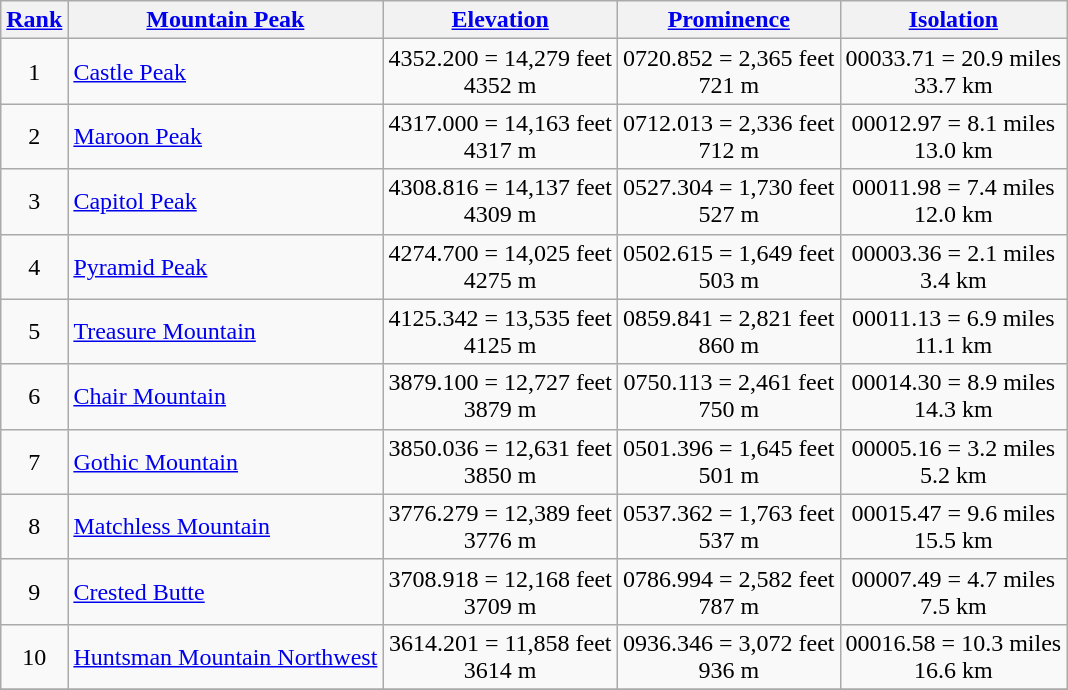<table class="wikitable sortable">
<tr>
<th><a href='#'>Rank</a></th>
<th><a href='#'>Mountain Peak</a></th>
<th><a href='#'>Elevation</a></th>
<th><a href='#'>Prominence</a></th>
<th><a href='#'>Isolation</a></th>
</tr>
<tr>
<td align=center>1</td>
<td><a href='#'>Castle Peak</a> </td>
<td align=center><span>4352.200 = </span>14,279 feet<br>4352 m</td>
<td align=center><span>0720.852 = </span>2,365 feet<br>721 m</td>
<td align=center><span>00033.71 = </span>20.9 miles<br>33.7 km</td>
</tr>
<tr>
<td align=center>2</td>
<td><a href='#'>Maroon Peak</a> </td>
<td align=center><span>4317.000 = </span>14,163 feet<br>4317 m</td>
<td align=center><span>0712.013 = </span>2,336 feet<br>712 m</td>
<td align=center><span>00012.97 = </span>8.1 miles<br>13.0 km</td>
</tr>
<tr>
<td align=center>3</td>
<td><a href='#'>Capitol Peak</a></td>
<td align=center><span>4308.816 = </span>14,137 feet<br>4309 m</td>
<td align=center><span>0527.304 = </span>1,730 feet<br>527 m</td>
<td align=center><span>00011.98 = </span>7.4 miles<br>12.0 km</td>
</tr>
<tr>
<td align=center>4</td>
<td><a href='#'>Pyramid Peak</a></td>
<td align=center><span>4274.700 = </span>14,025 feet<br>4275 m</td>
<td align=center><span>0502.615 = </span>1,649 feet<br>503 m</td>
<td align=center><span>00003.36 = </span>2.1 miles<br>3.4 km</td>
</tr>
<tr>
<td align=center>5</td>
<td><a href='#'>Treasure Mountain</a> </td>
<td align=center><span>4125.342 = </span>13,535 feet<br>4125 m</td>
<td align=center><span>0859.841 = </span>2,821 feet<br>860 m</td>
<td align=center><span>00011.13 = </span>6.9 miles<br>11.1 km</td>
</tr>
<tr>
<td align=center>6</td>
<td><a href='#'>Chair Mountain</a>  </td>
<td align=center><span>3879.100 = </span>12,727 feet<br>3879 m</td>
<td align=center><span>0750.113 = </span>2,461 feet<br>750 m</td>
<td align=center><span>00014.30 = </span>8.9 miles<br>14.3 km</td>
</tr>
<tr>
<td align=center>7</td>
<td><a href='#'>Gothic Mountain</a> </td>
<td align=center><span>3850.036 = </span>12,631 feet<br>3850 m</td>
<td align=center><span>0501.396 = </span>1,645 feet<br>501 m</td>
<td align=center><span>00005.16 = </span>3.2 miles<br>5.2 km</td>
</tr>
<tr>
<td align=center>8</td>
<td><a href='#'>Matchless Mountain</a> </td>
<td align=center><span>3776.279 = </span>12,389 feet<br>3776 m</td>
<td align=center><span>0537.362 = </span>1,763 feet<br>537 m</td>
<td align=center><span>00015.47 = </span>9.6 miles<br>15.5 km</td>
</tr>
<tr>
<td align=center>9</td>
<td><a href='#'>Crested Butte</a> </td>
<td align=center><span>3708.918 = </span>12,168 feet<br>3709 m</td>
<td align=center><span>0786.994 = </span>2,582 feet<br>787 m</td>
<td align=center><span>00007.49 = </span>4.7 miles<br>7.5 km</td>
</tr>
<tr>
<td align=center>10</td>
<td><a href='#'>Huntsman Mountain Northwest</a> </td>
<td align=center><span>3614.201 = </span>11,858 feet<br>3614 m</td>
<td align=center><span>0936.346 = </span>3,072 feet<br>936 m</td>
<td align=center><span>00016.58 = </span>10.3 miles<br>16.6 km</td>
</tr>
<tr>
</tr>
</table>
